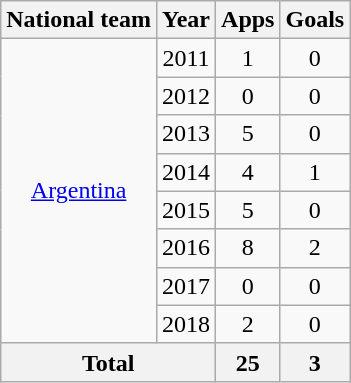<table class="wikitable" style="text-align:center">
<tr>
<th>National team</th>
<th>Year</th>
<th>Apps</th>
<th>Goals</th>
</tr>
<tr>
<td rowspan="8"><a href='#'>Argentina</a></td>
<td>2011</td>
<td>1</td>
<td>0</td>
</tr>
<tr>
<td>2012</td>
<td>0</td>
<td>0</td>
</tr>
<tr>
<td>2013</td>
<td>5</td>
<td>0</td>
</tr>
<tr>
<td>2014</td>
<td>4</td>
<td>1</td>
</tr>
<tr>
<td>2015</td>
<td>5</td>
<td>0</td>
</tr>
<tr>
<td>2016</td>
<td>8</td>
<td>2</td>
</tr>
<tr>
<td>2017</td>
<td>0</td>
<td>0</td>
</tr>
<tr>
<td>2018</td>
<td>2</td>
<td>0</td>
</tr>
<tr>
<th colspan="2">Total</th>
<th>25</th>
<th>3</th>
</tr>
</table>
